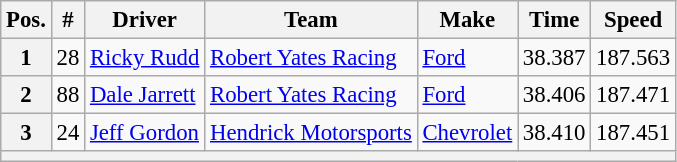<table class="wikitable" style="font-size:95%">
<tr>
<th>Pos.</th>
<th>#</th>
<th>Driver</th>
<th>Team</th>
<th>Make</th>
<th>Time</th>
<th>Speed</th>
</tr>
<tr>
<th>1</th>
<td>28</td>
<td><a href='#'>Ricky Rudd</a></td>
<td><a href='#'>Robert Yates Racing</a></td>
<td><a href='#'>Ford</a></td>
<td>38.387</td>
<td>187.563</td>
</tr>
<tr>
<th>2</th>
<td>88</td>
<td><a href='#'>Dale Jarrett</a></td>
<td><a href='#'>Robert Yates Racing</a></td>
<td><a href='#'>Ford</a></td>
<td>38.406</td>
<td>187.471</td>
</tr>
<tr>
<th>3</th>
<td>24</td>
<td><a href='#'>Jeff Gordon</a></td>
<td><a href='#'>Hendrick Motorsports</a></td>
<td><a href='#'>Chevrolet</a></td>
<td>38.410</td>
<td>187.451</td>
</tr>
<tr>
<th colspan="7"></th>
</tr>
</table>
